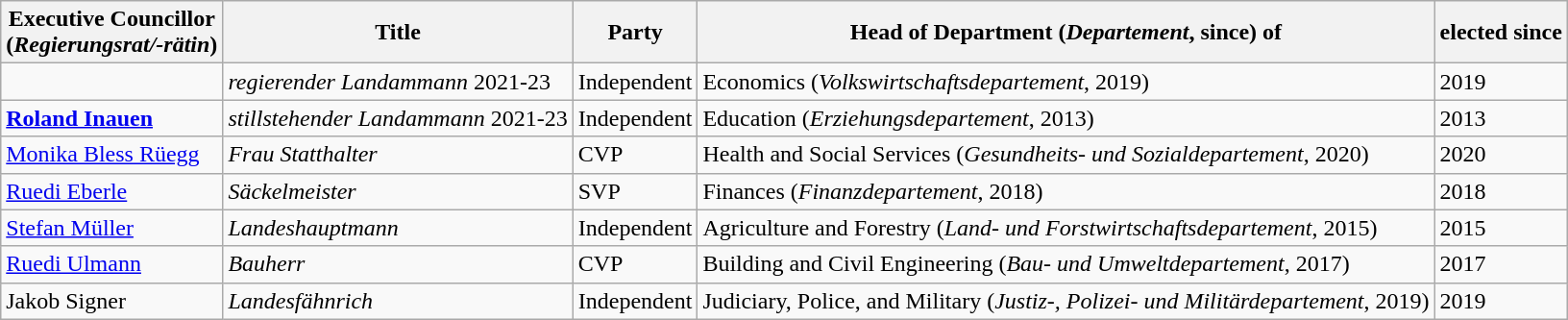<table class="wikitable">
<tr>
<th>Executive Councillor<br>(<em>Regierungsrat/-rätin</em>)</th>
<th>Title</th>
<th>Party</th>
<th>Head of Department (<em>Departement</em>, since) of</th>
<th>elected since</th>
</tr>
<tr>
<td></td>
<td><em>regierender Landammann</em> 2021-23</td>
<td> Independent</td>
<td>Economics (<em>Volkswirtschaftsdepartement</em>, 2019)</td>
<td>2019</td>
</tr>
<tr>
<td><strong><a href='#'>Roland Inauen</a></strong></td>
<td><em>stillstehender Landammann</em> 2021-23</td>
<td> Independent</td>
<td>Education (<em>Erziehungsdepartement</em>, 2013)</td>
<td>2013</td>
</tr>
<tr>
<td><a href='#'>Monika Bless Rüegg</a></td>
<td><em>Frau Statthalter</em></td>
<td> CVP</td>
<td>Health and Social Services (<em>Gesundheits- und Sozialdepartement</em>, 2020)</td>
<td>2020</td>
</tr>
<tr>
<td><a href='#'>Ruedi Eberle</a></td>
<td><em>Säckelmeister</em></td>
<td> SVP</td>
<td>Finances (<em>Finanzdepartement</em>, 2018)</td>
<td>2018</td>
</tr>
<tr>
<td><a href='#'>Stefan Müller</a></td>
<td><em>Landeshauptmann</em></td>
<td> Independent</td>
<td>Agriculture and Forestry (<em>Land- und Forstwirtschaftsdepartement</em>, 2015)</td>
<td>2015</td>
</tr>
<tr>
<td><a href='#'>Ruedi Ulmann</a></td>
<td><em>Bauherr</em></td>
<td> CVP</td>
<td>Building and Civil Engineering (<em>Bau- und Umweltdepartement</em>, 2017)</td>
<td>2017</td>
</tr>
<tr>
<td>Jakob Signer</td>
<td><em>Landesfähnrich</em></td>
<td> Independent</td>
<td>Judiciary, Police, and Military (<em>Justiz-, Polizei- und Militärdepartement</em>, 2019)</td>
<td>2019</td>
</tr>
</table>
